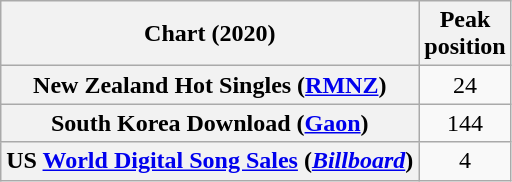<table class="wikitable sortable plainrowheaders" style="text-align:center">
<tr>
<th>Chart (2020)</th>
<th>Peak<br>position</th>
</tr>
<tr>
<th scope="row">New Zealand Hot Singles (<a href='#'>RMNZ</a>)</th>
<td>24</td>
</tr>
<tr>
<th scope="row">South Korea Download (<a href='#'>Gaon</a>)</th>
<td>144</td>
</tr>
<tr>
<th scope="row">US <a href='#'>World Digital Song Sales</a> (<em><a href='#'>Billboard</a></em>)</th>
<td>4</td>
</tr>
</table>
